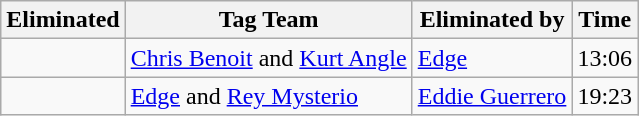<table class="wikitable">
<tr>
<th><strong>Eliminated</strong></th>
<th><strong>Tag Team</strong></th>
<th><strong>Eliminated by</strong></th>
<th><strong>Time</strong></th>
</tr>
<tr>
<td></td>
<td><a href='#'>Chris Benoit</a> and <a href='#'>Kurt Angle</a></td>
<td><a href='#'>Edge</a></td>
<td>13:06</td>
</tr>
<tr>
<td></td>
<td><a href='#'>Edge</a> and <a href='#'>Rey Mysterio</a></td>
<td><a href='#'>Eddie Guerrero</a></td>
<td>19:23</td>
</tr>
</table>
